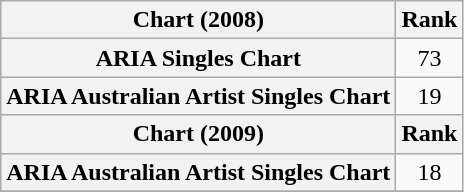<table class="wikitable plainrowheaders" style="text-align:center;">
<tr>
<th scope="col">Chart (2008)</th>
<th scope="col">Rank</th>
</tr>
<tr>
<th scope="row">ARIA Singles Chart</th>
<td>73</td>
</tr>
<tr>
<th scope="row">ARIA Australian Artist Singles Chart</th>
<td>19</td>
</tr>
<tr>
<th scope="col">Chart (2009)</th>
<th scope="col">Rank</th>
</tr>
<tr>
<th scope="row">ARIA Australian Artist Singles Chart</th>
<td>18</td>
</tr>
<tr>
</tr>
</table>
